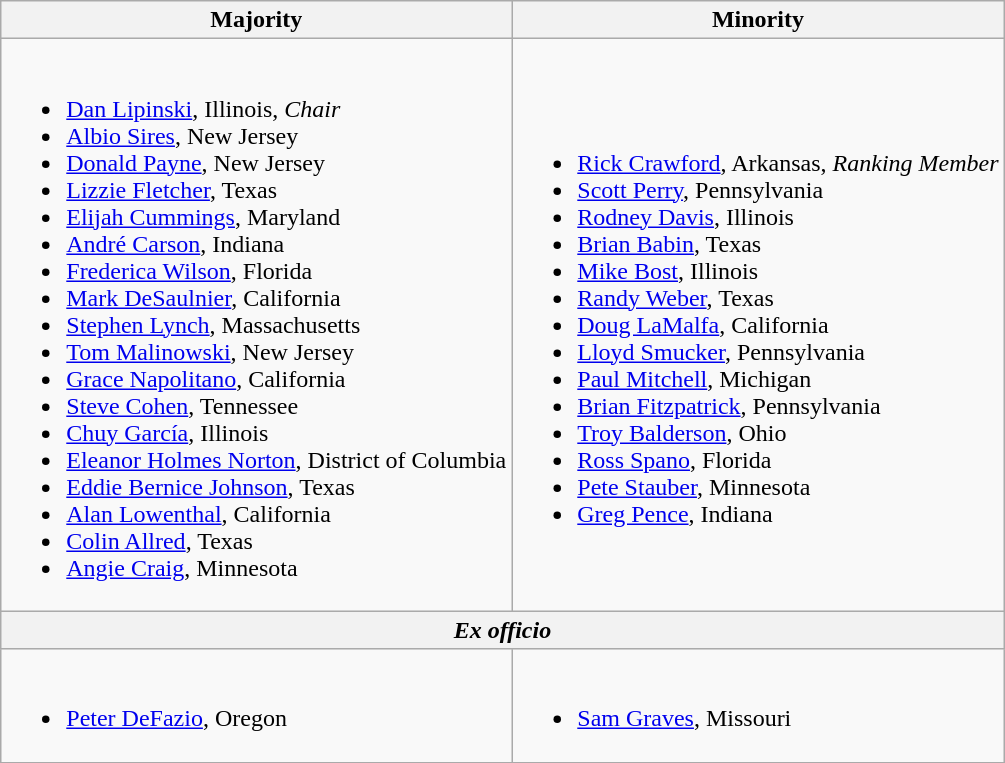<table class=wikitable>
<tr>
<th>Majority</th>
<th>Minority</th>
</tr>
<tr>
<td><br><ul><li><a href='#'>Dan Lipinski</a>, Illinois, <em>Chair</em></li><li><a href='#'>Albio Sires</a>, New Jersey</li><li><a href='#'>Donald Payne</a>, New Jersey</li><li><a href='#'>Lizzie Fletcher</a>, Texas</li><li><a href='#'>Elijah Cummings</a>, Maryland</li><li><a href='#'>André Carson</a>, Indiana</li><li><a href='#'>Frederica Wilson</a>, Florida</li><li><a href='#'>Mark DeSaulnier</a>, California</li><li><a href='#'>Stephen Lynch</a>, Massachusetts</li><li><a href='#'>Tom Malinowski</a>, New Jersey</li><li><a href='#'>Grace Napolitano</a>, California</li><li><a href='#'>Steve Cohen</a>, Tennessee</li><li><a href='#'>Chuy García</a>, Illinois</li><li><a href='#'>Eleanor Holmes Norton</a>, District of Columbia</li><li><a href='#'>Eddie Bernice Johnson</a>, Texas</li><li><a href='#'>Alan Lowenthal</a>, California</li><li><a href='#'>Colin Allred</a>, Texas</li><li><a href='#'>Angie Craig</a>, Minnesota</li></ul></td>
<td><br><ul><li><a href='#'>Rick Crawford</a>, Arkansas, <em>Ranking Member</em></li><li><a href='#'>Scott Perry</a>, Pennsylvania</li><li><a href='#'>Rodney Davis</a>, Illinois</li><li><a href='#'>Brian Babin</a>, Texas</li><li><a href='#'>Mike Bost</a>, Illinois</li><li><a href='#'>Randy Weber</a>, Texas</li><li><a href='#'>Doug LaMalfa</a>, California</li><li><a href='#'>Lloyd Smucker</a>, Pennsylvania</li><li><a href='#'>Paul Mitchell</a>, Michigan</li><li><a href='#'>Brian Fitzpatrick</a>, Pennsylvania</li><li><a href='#'>Troy Balderson</a>, Ohio</li><li><a href='#'>Ross Spano</a>, Florida</li><li><a href='#'>Pete Stauber</a>, Minnesota</li><li><a href='#'>Greg Pence</a>, Indiana</li></ul></td>
</tr>
<tr>
<th colspan=2><em>Ex officio</em></th>
</tr>
<tr>
<td><br><ul><li><a href='#'>Peter DeFazio</a>, Oregon</li></ul></td>
<td><br><ul><li><a href='#'>Sam Graves</a>, Missouri</li></ul></td>
</tr>
</table>
